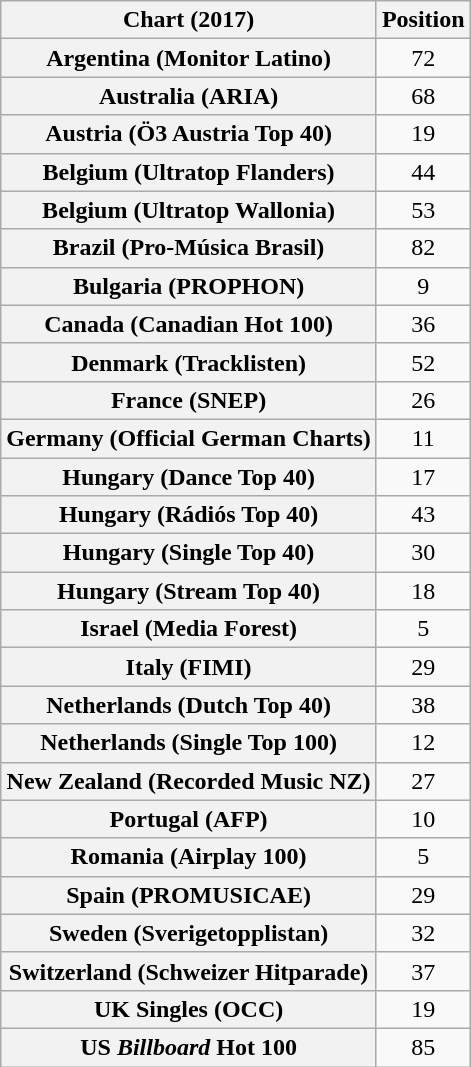<table class="wikitable sortable plainrowheaders" style="text-align:center">
<tr>
<th scope="col">Chart (2017)</th>
<th scope="col">Position</th>
</tr>
<tr>
<th scope="row">Argentina (Monitor Latino)</th>
<td>72</td>
</tr>
<tr>
<th scope="row">Australia (ARIA)</th>
<td>68</td>
</tr>
<tr>
<th scope="row">Austria (Ö3 Austria Top 40)</th>
<td>19</td>
</tr>
<tr>
<th scope="row">Belgium (Ultratop Flanders)</th>
<td>44</td>
</tr>
<tr>
<th scope="row">Belgium (Ultratop Wallonia)</th>
<td>53</td>
</tr>
<tr>
<th scope="row">Brazil (Pro-Música Brasil)</th>
<td>82</td>
</tr>
<tr>
<th scope="row">Bulgaria (PROPHON)</th>
<td>9</td>
</tr>
<tr>
<th scope="row">Canada (Canadian Hot 100)</th>
<td>36</td>
</tr>
<tr>
<th scope="row">Denmark (Tracklisten)</th>
<td>52</td>
</tr>
<tr>
<th scope="row">France (SNEP)</th>
<td>26</td>
</tr>
<tr>
<th scope="row">Germany (Official German Charts)</th>
<td>11</td>
</tr>
<tr>
<th scope="row">Hungary (Dance Top 40)</th>
<td>17</td>
</tr>
<tr>
<th scope="row">Hungary (Rádiós Top 40)</th>
<td>43</td>
</tr>
<tr>
<th scope="row">Hungary (Single Top 40)</th>
<td>30</td>
</tr>
<tr>
<th scope="row">Hungary (Stream Top 40)</th>
<td>18</td>
</tr>
<tr>
<th scope="row">Israel (Media Forest)</th>
<td>5</td>
</tr>
<tr>
<th scope="row">Italy (FIMI)</th>
<td>29</td>
</tr>
<tr>
<th scope="row">Netherlands (Dutch Top 40)</th>
<td>38</td>
</tr>
<tr>
<th scope="row">Netherlands (Single Top 100)</th>
<td>12</td>
</tr>
<tr>
<th scope="row">New Zealand (Recorded Music NZ)</th>
<td>27</td>
</tr>
<tr>
<th scope="row">Portugal (AFP)</th>
<td>10</td>
</tr>
<tr>
<th scope="row">Romania (Airplay 100)</th>
<td>5</td>
</tr>
<tr>
<th scope="row">Spain (PROMUSICAE)</th>
<td>29</td>
</tr>
<tr>
<th scope="row">Sweden (Sverigetopplistan)</th>
<td>32</td>
</tr>
<tr>
<th scope="row">Switzerland (Schweizer Hitparade)</th>
<td>37</td>
</tr>
<tr>
<th scope="row">UK Singles (OCC)</th>
<td>19</td>
</tr>
<tr>
<th scope="row">US <em>Billboard</em> Hot 100</th>
<td>85</td>
</tr>
</table>
